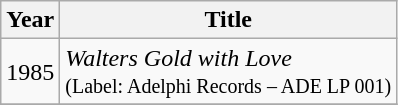<table class="wikitable">
<tr>
<th>Year</th>
<th>Title</th>
</tr>
<tr>
<td>1985</td>
<td><em>Walters Gold with Love</em><br><small>(Label: Adelphi Records – ADE LP 001)</small></td>
</tr>
<tr>
</tr>
</table>
